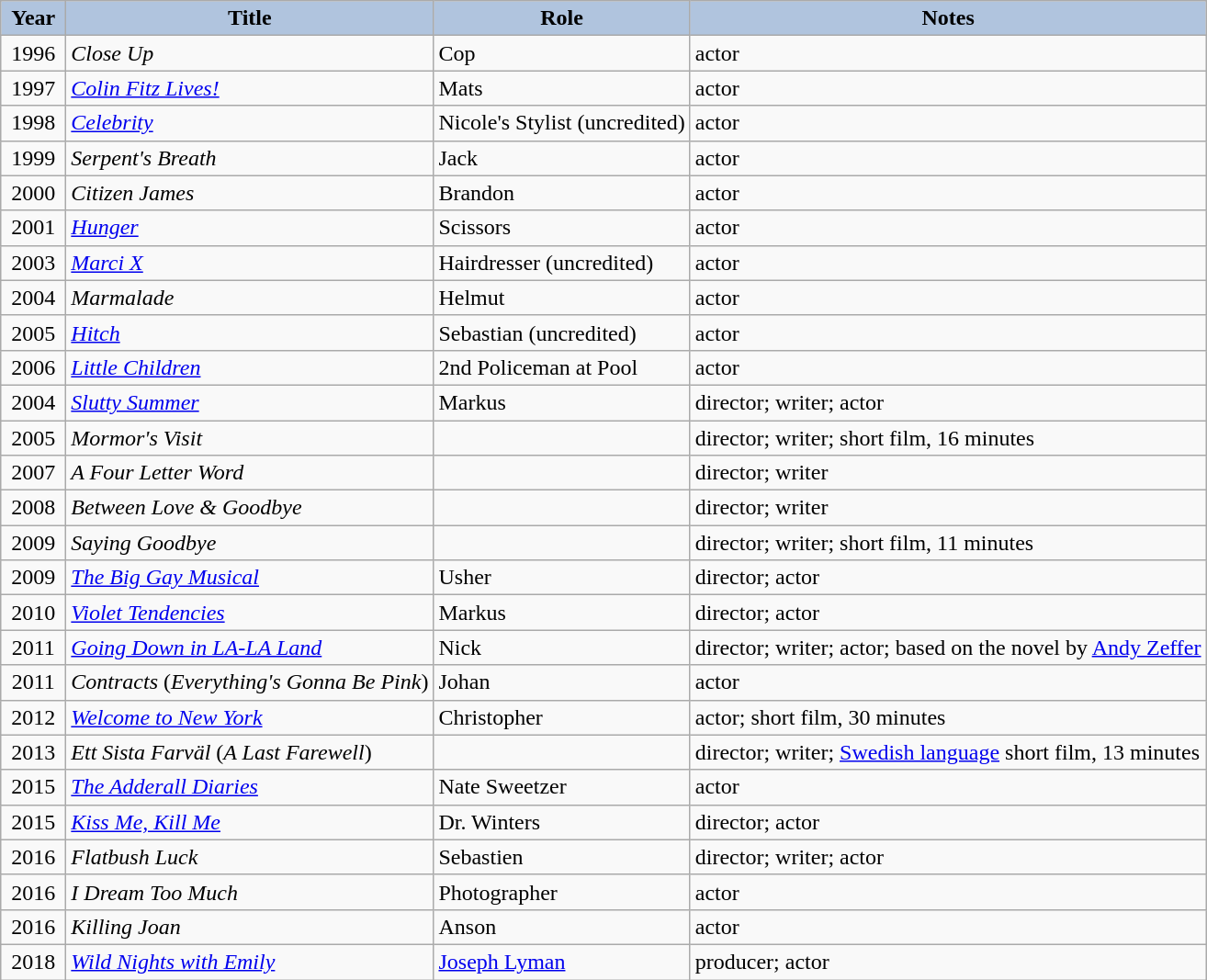<table class="wikitable">
<tr>
<th style="background:#B0C4DE;" width="40">Year</th>
<th style="background:#B0C4DE;">Title</th>
<th style="background:#B0C4DE;">Role</th>
<th style="background:#B0C4DE;">Notes</th>
</tr>
<tr valign="top">
<td align="center">1996</td>
<td><em>Close Up</em></td>
<td>Cop</td>
<td>actor</td>
</tr>
<tr valign="top">
<td align="center">1997</td>
<td><em><a href='#'>Colin Fitz Lives!</a></em></td>
<td>Mats</td>
<td>actor</td>
</tr>
<tr valign="top">
<td align="center">1998</td>
<td><em><a href='#'>Celebrity</a></em></td>
<td>Nicole's Stylist (uncredited)</td>
<td>actor</td>
</tr>
<tr valign="top">
<td align="center">1999</td>
<td><em>Serpent's Breath</em></td>
<td>Jack</td>
<td>actor</td>
</tr>
<tr valign="top">
<td align="center">2000</td>
<td><em>Citizen James</em></td>
<td>Brandon</td>
<td>actor</td>
</tr>
<tr valign="top">
<td align="center">2001</td>
<td><em><a href='#'>Hunger</a></em></td>
<td>Scissors</td>
<td>actor</td>
</tr>
<tr valign="top">
<td align="center">2003</td>
<td><em><a href='#'>Marci X</a></em></td>
<td>Hairdresser (uncredited)</td>
<td>actor</td>
</tr>
<tr valign="top">
<td align="center">2004</td>
<td><em>Marmalade</em></td>
<td>Helmut</td>
<td>actor</td>
</tr>
<tr valign="top">
<td align="center">2005</td>
<td><em><a href='#'>Hitch</a></em></td>
<td>Sebastian (uncredited)</td>
<td>actor</td>
</tr>
<tr valign="top">
<td align="center">2006</td>
<td><em><a href='#'>Little Children</a></em></td>
<td>2nd Policeman at Pool</td>
<td>actor</td>
</tr>
<tr valign="top">
<td align="center">2004</td>
<td><em><a href='#'>Slutty Summer</a></em></td>
<td>Markus</td>
<td>director; writer; actor</td>
</tr>
<tr valign="top">
<td align="center">2005</td>
<td><em>Mormor's Visit</em></td>
<td></td>
<td>director; writer; short film, 16 minutes</td>
</tr>
<tr valign="top">
<td align="center">2007</td>
<td><em>A Four Letter Word</em></td>
<td></td>
<td>director; writer</td>
</tr>
<tr valign="top">
<td align="center">2008</td>
<td><em>Between Love & Goodbye</em></td>
<td></td>
<td>director; writer</td>
</tr>
<tr valign="top">
<td align="center">2009</td>
<td><em>Saying Goodbye</em></td>
<td></td>
<td>director; writer; short film, 11 minutes</td>
</tr>
<tr valign="top">
<td align="center">2009</td>
<td><em><a href='#'>The Big Gay Musical</a></em></td>
<td>Usher</td>
<td>director; actor</td>
</tr>
<tr valign="top">
<td align="center">2010</td>
<td><em><a href='#'>Violet Tendencies</a></em></td>
<td>Markus</td>
<td>director; actor</td>
</tr>
<tr valign="top">
<td align="center">2011</td>
<td><em><a href='#'>Going Down in LA-LA Land</a></em></td>
<td>Nick</td>
<td>director; writer; actor; based on the novel by <a href='#'>Andy Zeffer</a></td>
</tr>
<tr valign="top">
<td align="center">2011</td>
<td><em>Contracts</em> (<em>Everything's Gonna Be Pink</em>)</td>
<td>Johan</td>
<td>actor</td>
</tr>
<tr valign="top">
<td align="center">2012</td>
<td><em><a href='#'>Welcome to New York</a></em></td>
<td>Christopher</td>
<td>actor; short film, 30 minutes</td>
</tr>
<tr valign="top">
<td align="center">2013</td>
<td><em>Ett Sista Farväl</em> (<em>A Last Farewell</em>)</td>
<td></td>
<td>director; writer; <a href='#'>Swedish language</a> short film, 13 minutes</td>
</tr>
<tr valign="top">
<td align="center">2015</td>
<td><em><a href='#'>The Adderall Diaries</a></em></td>
<td>Nate Sweetzer</td>
<td>actor</td>
</tr>
<tr valign="top">
<td align="center">2015</td>
<td><em><a href='#'>Kiss Me, Kill Me</a></em></td>
<td>Dr. Winters</td>
<td>director; actor</td>
</tr>
<tr valign="top">
<td align="center">2016</td>
<td><em>Flatbush Luck</em></td>
<td>Sebastien</td>
<td>director; writer; actor</td>
</tr>
<tr valign="top">
<td align="center">2016</td>
<td><em>I Dream Too Much</em></td>
<td>Photographer</td>
<td>actor</td>
</tr>
<tr valign="top">
<td align="center">2016</td>
<td><em>Killing Joan</em></td>
<td>Anson</td>
<td>actor</td>
</tr>
<tr valign="top">
<td align="center">2018</td>
<td><em><a href='#'>Wild Nights with Emily</a></em></td>
<td><a href='#'>Joseph Lyman</a></td>
<td>producer; actor</td>
</tr>
</table>
